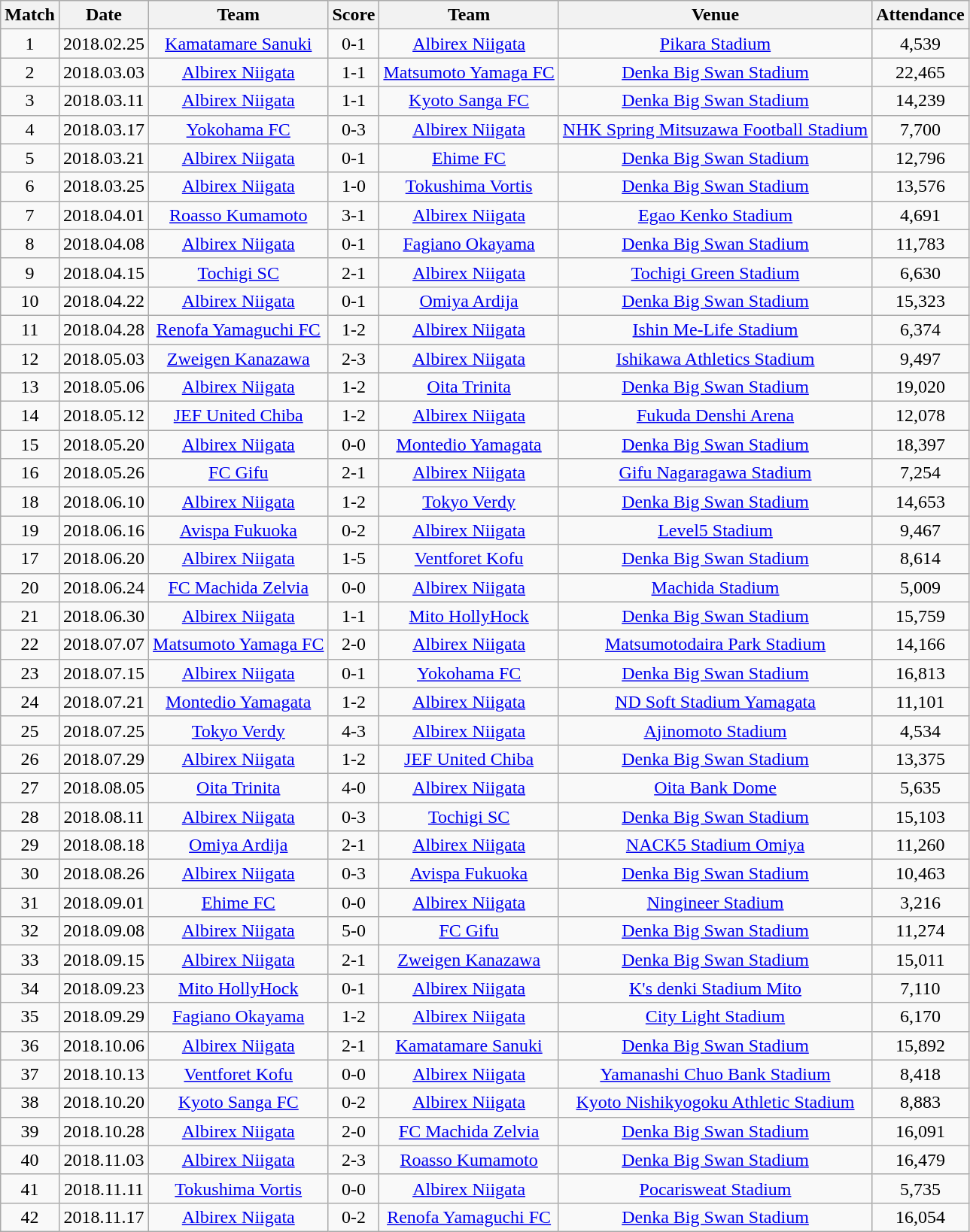<table class="wikitable" style="text-align:center;">
<tr>
<th>Match</th>
<th>Date</th>
<th>Team</th>
<th>Score</th>
<th>Team</th>
<th>Venue</th>
<th>Attendance</th>
</tr>
<tr>
<td>1</td>
<td>2018.02.25</td>
<td><a href='#'>Kamatamare Sanuki</a></td>
<td>0-1</td>
<td><a href='#'>Albirex Niigata</a></td>
<td><a href='#'>Pikara Stadium</a></td>
<td>4,539</td>
</tr>
<tr>
<td>2</td>
<td>2018.03.03</td>
<td><a href='#'>Albirex Niigata</a></td>
<td>1-1</td>
<td><a href='#'>Matsumoto Yamaga FC</a></td>
<td><a href='#'>Denka Big Swan Stadium</a></td>
<td>22,465</td>
</tr>
<tr>
<td>3</td>
<td>2018.03.11</td>
<td><a href='#'>Albirex Niigata</a></td>
<td>1-1</td>
<td><a href='#'>Kyoto Sanga FC</a></td>
<td><a href='#'>Denka Big Swan Stadium</a></td>
<td>14,239</td>
</tr>
<tr>
<td>4</td>
<td>2018.03.17</td>
<td><a href='#'>Yokohama FC</a></td>
<td>0-3</td>
<td><a href='#'>Albirex Niigata</a></td>
<td><a href='#'>NHK Spring Mitsuzawa Football Stadium</a></td>
<td>7,700</td>
</tr>
<tr>
<td>5</td>
<td>2018.03.21</td>
<td><a href='#'>Albirex Niigata</a></td>
<td>0-1</td>
<td><a href='#'>Ehime FC</a></td>
<td><a href='#'>Denka Big Swan Stadium</a></td>
<td>12,796</td>
</tr>
<tr>
<td>6</td>
<td>2018.03.25</td>
<td><a href='#'>Albirex Niigata</a></td>
<td>1-0</td>
<td><a href='#'>Tokushima Vortis</a></td>
<td><a href='#'>Denka Big Swan Stadium</a></td>
<td>13,576</td>
</tr>
<tr>
<td>7</td>
<td>2018.04.01</td>
<td><a href='#'>Roasso Kumamoto</a></td>
<td>3-1</td>
<td><a href='#'>Albirex Niigata</a></td>
<td><a href='#'>Egao Kenko Stadium</a></td>
<td>4,691</td>
</tr>
<tr>
<td>8</td>
<td>2018.04.08</td>
<td><a href='#'>Albirex Niigata</a></td>
<td>0-1</td>
<td><a href='#'>Fagiano Okayama</a></td>
<td><a href='#'>Denka Big Swan Stadium</a></td>
<td>11,783</td>
</tr>
<tr>
<td>9</td>
<td>2018.04.15</td>
<td><a href='#'>Tochigi SC</a></td>
<td>2-1</td>
<td><a href='#'>Albirex Niigata</a></td>
<td><a href='#'>Tochigi Green Stadium</a></td>
<td>6,630</td>
</tr>
<tr>
<td>10</td>
<td>2018.04.22</td>
<td><a href='#'>Albirex Niigata</a></td>
<td>0-1</td>
<td><a href='#'>Omiya Ardija</a></td>
<td><a href='#'>Denka Big Swan Stadium</a></td>
<td>15,323</td>
</tr>
<tr>
<td>11</td>
<td>2018.04.28</td>
<td><a href='#'>Renofa Yamaguchi FC</a></td>
<td>1-2</td>
<td><a href='#'>Albirex Niigata</a></td>
<td><a href='#'>Ishin Me-Life Stadium</a></td>
<td>6,374</td>
</tr>
<tr>
<td>12</td>
<td>2018.05.03</td>
<td><a href='#'>Zweigen Kanazawa</a></td>
<td>2-3</td>
<td><a href='#'>Albirex Niigata</a></td>
<td><a href='#'>Ishikawa Athletics Stadium</a></td>
<td>9,497</td>
</tr>
<tr>
<td>13</td>
<td>2018.05.06</td>
<td><a href='#'>Albirex Niigata</a></td>
<td>1-2</td>
<td><a href='#'>Oita Trinita</a></td>
<td><a href='#'>Denka Big Swan Stadium</a></td>
<td>19,020</td>
</tr>
<tr>
<td>14</td>
<td>2018.05.12</td>
<td><a href='#'>JEF United Chiba</a></td>
<td>1-2</td>
<td><a href='#'>Albirex Niigata</a></td>
<td><a href='#'>Fukuda Denshi Arena</a></td>
<td>12,078</td>
</tr>
<tr>
<td>15</td>
<td>2018.05.20</td>
<td><a href='#'>Albirex Niigata</a></td>
<td>0-0</td>
<td><a href='#'>Montedio Yamagata</a></td>
<td><a href='#'>Denka Big Swan Stadium</a></td>
<td>18,397</td>
</tr>
<tr>
<td>16</td>
<td>2018.05.26</td>
<td><a href='#'>FC Gifu</a></td>
<td>2-1</td>
<td><a href='#'>Albirex Niigata</a></td>
<td><a href='#'>Gifu Nagaragawa Stadium</a></td>
<td>7,254</td>
</tr>
<tr>
<td>18</td>
<td>2018.06.10</td>
<td><a href='#'>Albirex Niigata</a></td>
<td>1-2</td>
<td><a href='#'>Tokyo Verdy</a></td>
<td><a href='#'>Denka Big Swan Stadium</a></td>
<td>14,653</td>
</tr>
<tr>
<td>19</td>
<td>2018.06.16</td>
<td><a href='#'>Avispa Fukuoka</a></td>
<td>0-2</td>
<td><a href='#'>Albirex Niigata</a></td>
<td><a href='#'>Level5 Stadium</a></td>
<td>9,467</td>
</tr>
<tr>
<td>17</td>
<td>2018.06.20</td>
<td><a href='#'>Albirex Niigata</a></td>
<td>1-5</td>
<td><a href='#'>Ventforet Kofu</a></td>
<td><a href='#'>Denka Big Swan Stadium</a></td>
<td>8,614</td>
</tr>
<tr>
<td>20</td>
<td>2018.06.24</td>
<td><a href='#'>FC Machida Zelvia</a></td>
<td>0-0</td>
<td><a href='#'>Albirex Niigata</a></td>
<td><a href='#'>Machida Stadium</a></td>
<td>5,009</td>
</tr>
<tr>
<td>21</td>
<td>2018.06.30</td>
<td><a href='#'>Albirex Niigata</a></td>
<td>1-1</td>
<td><a href='#'>Mito HollyHock</a></td>
<td><a href='#'>Denka Big Swan Stadium</a></td>
<td>15,759</td>
</tr>
<tr>
<td>22</td>
<td>2018.07.07</td>
<td><a href='#'>Matsumoto Yamaga FC</a></td>
<td>2-0</td>
<td><a href='#'>Albirex Niigata</a></td>
<td><a href='#'>Matsumotodaira Park Stadium</a></td>
<td>14,166</td>
</tr>
<tr>
<td>23</td>
<td>2018.07.15</td>
<td><a href='#'>Albirex Niigata</a></td>
<td>0-1</td>
<td><a href='#'>Yokohama FC</a></td>
<td><a href='#'>Denka Big Swan Stadium</a></td>
<td>16,813</td>
</tr>
<tr>
<td>24</td>
<td>2018.07.21</td>
<td><a href='#'>Montedio Yamagata</a></td>
<td>1-2</td>
<td><a href='#'>Albirex Niigata</a></td>
<td><a href='#'>ND Soft Stadium Yamagata</a></td>
<td>11,101</td>
</tr>
<tr>
<td>25</td>
<td>2018.07.25</td>
<td><a href='#'>Tokyo Verdy</a></td>
<td>4-3</td>
<td><a href='#'>Albirex Niigata</a></td>
<td><a href='#'>Ajinomoto Stadium</a></td>
<td>4,534</td>
</tr>
<tr>
<td>26</td>
<td>2018.07.29</td>
<td><a href='#'>Albirex Niigata</a></td>
<td>1-2</td>
<td><a href='#'>JEF United Chiba</a></td>
<td><a href='#'>Denka Big Swan Stadium</a></td>
<td>13,375</td>
</tr>
<tr>
<td>27</td>
<td>2018.08.05</td>
<td><a href='#'>Oita Trinita</a></td>
<td>4-0</td>
<td><a href='#'>Albirex Niigata</a></td>
<td><a href='#'>Oita Bank Dome</a></td>
<td>5,635</td>
</tr>
<tr>
<td>28</td>
<td>2018.08.11</td>
<td><a href='#'>Albirex Niigata</a></td>
<td>0-3</td>
<td><a href='#'>Tochigi SC</a></td>
<td><a href='#'>Denka Big Swan Stadium</a></td>
<td>15,103</td>
</tr>
<tr>
<td>29</td>
<td>2018.08.18</td>
<td><a href='#'>Omiya Ardija</a></td>
<td>2-1</td>
<td><a href='#'>Albirex Niigata</a></td>
<td><a href='#'>NACK5 Stadium Omiya</a></td>
<td>11,260</td>
</tr>
<tr>
<td>30</td>
<td>2018.08.26</td>
<td><a href='#'>Albirex Niigata</a></td>
<td>0-3</td>
<td><a href='#'>Avispa Fukuoka</a></td>
<td><a href='#'>Denka Big Swan Stadium</a></td>
<td>10,463</td>
</tr>
<tr>
<td>31</td>
<td>2018.09.01</td>
<td><a href='#'>Ehime FC</a></td>
<td>0-0</td>
<td><a href='#'>Albirex Niigata</a></td>
<td><a href='#'>Ningineer Stadium</a></td>
<td>3,216</td>
</tr>
<tr>
<td>32</td>
<td>2018.09.08</td>
<td><a href='#'>Albirex Niigata</a></td>
<td>5-0</td>
<td><a href='#'>FC Gifu</a></td>
<td><a href='#'>Denka Big Swan Stadium</a></td>
<td>11,274</td>
</tr>
<tr>
<td>33</td>
<td>2018.09.15</td>
<td><a href='#'>Albirex Niigata</a></td>
<td>2-1</td>
<td><a href='#'>Zweigen Kanazawa</a></td>
<td><a href='#'>Denka Big Swan Stadium</a></td>
<td>15,011</td>
</tr>
<tr>
<td>34</td>
<td>2018.09.23</td>
<td><a href='#'>Mito HollyHock</a></td>
<td>0-1</td>
<td><a href='#'>Albirex Niigata</a></td>
<td><a href='#'>K's denki Stadium Mito</a></td>
<td>7,110</td>
</tr>
<tr>
<td>35</td>
<td>2018.09.29</td>
<td><a href='#'>Fagiano Okayama</a></td>
<td>1-2</td>
<td><a href='#'>Albirex Niigata</a></td>
<td><a href='#'>City Light Stadium</a></td>
<td>6,170</td>
</tr>
<tr>
<td>36</td>
<td>2018.10.06</td>
<td><a href='#'>Albirex Niigata</a></td>
<td>2-1</td>
<td><a href='#'>Kamatamare Sanuki</a></td>
<td><a href='#'>Denka Big Swan Stadium</a></td>
<td>15,892</td>
</tr>
<tr>
<td>37</td>
<td>2018.10.13</td>
<td><a href='#'>Ventforet Kofu</a></td>
<td>0-0</td>
<td><a href='#'>Albirex Niigata</a></td>
<td><a href='#'>Yamanashi Chuo Bank Stadium</a></td>
<td>8,418</td>
</tr>
<tr>
<td>38</td>
<td>2018.10.20</td>
<td><a href='#'>Kyoto Sanga FC</a></td>
<td>0-2</td>
<td><a href='#'>Albirex Niigata</a></td>
<td><a href='#'>Kyoto Nishikyogoku Athletic Stadium</a></td>
<td>8,883</td>
</tr>
<tr>
<td>39</td>
<td>2018.10.28</td>
<td><a href='#'>Albirex Niigata</a></td>
<td>2-0</td>
<td><a href='#'>FC Machida Zelvia</a></td>
<td><a href='#'>Denka Big Swan Stadium</a></td>
<td>16,091</td>
</tr>
<tr>
<td>40</td>
<td>2018.11.03</td>
<td><a href='#'>Albirex Niigata</a></td>
<td>2-3</td>
<td><a href='#'>Roasso Kumamoto</a></td>
<td><a href='#'>Denka Big Swan Stadium</a></td>
<td>16,479</td>
</tr>
<tr>
<td>41</td>
<td>2018.11.11</td>
<td><a href='#'>Tokushima Vortis</a></td>
<td>0-0</td>
<td><a href='#'>Albirex Niigata</a></td>
<td><a href='#'>Pocarisweat Stadium</a></td>
<td>5,735</td>
</tr>
<tr>
<td>42</td>
<td>2018.11.17</td>
<td><a href='#'>Albirex Niigata</a></td>
<td>0-2</td>
<td><a href='#'>Renofa Yamaguchi FC</a></td>
<td><a href='#'>Denka Big Swan Stadium</a></td>
<td>16,054</td>
</tr>
</table>
